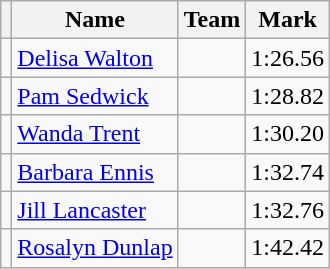<table class=wikitable>
<tr>
<th></th>
<th>Name</th>
<th>Team</th>
<th>Mark</th>
</tr>
<tr>
<td></td>
<td><a href='#'>Delisa Walton</a></td>
<td></td>
<td>1:26.56</td>
</tr>
<tr>
<td></td>
<td><a href='#'>Pam Sedwick</a></td>
<td></td>
<td>1:28.82</td>
</tr>
<tr>
<td></td>
<td><a href='#'>Wanda Trent</a></td>
<td></td>
<td>1:30.20</td>
</tr>
<tr>
<td></td>
<td><a href='#'>Barbara Ennis</a></td>
<td></td>
<td>1:32.74</td>
</tr>
<tr>
<td></td>
<td><a href='#'>Jill Lancaster</a></td>
<td></td>
<td>1:32.76</td>
</tr>
<tr>
<td></td>
<td><a href='#'>Rosalyn Dunlap</a></td>
<td></td>
<td>1:42.42</td>
</tr>
</table>
